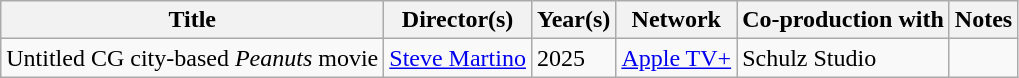<table class="wikitable sortable">
<tr>
<th>Title</th>
<th>Director(s)</th>
<th>Year(s)</th>
<th>Network</th>
<th>Co-production with</th>
<th>Notes</th>
</tr>
<tr>
<td>Untitled CG city-based <em>Peanuts</em> movie</td>
<td><a href='#'>Steve Martino</a></td>
<td>2025</td>
<td><a href='#'>Apple TV+</a></td>
<td>Schulz Studio</td>
<td></td>
</tr>
</table>
